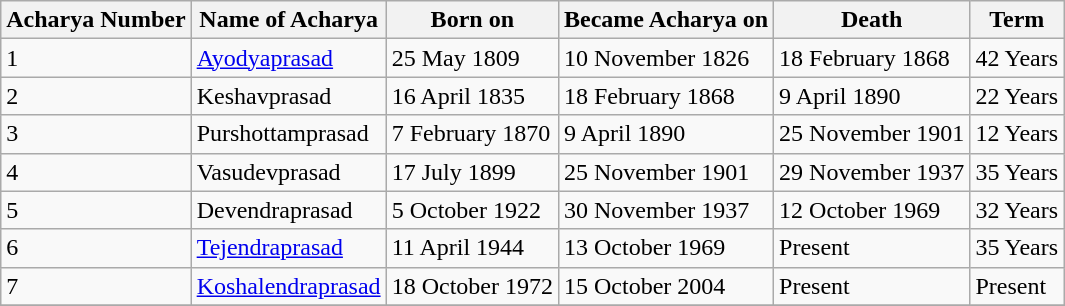<table class="wikitable">
<tr>
<th>Acharya Number</th>
<th>Name of Acharya</th>
<th>Born on</th>
<th>Became Acharya on</th>
<th>Death</th>
<th>Term</th>
</tr>
<tr>
<td>1</td>
<td><a href='#'>Ayodyaprasad</a></td>
<td>25 May 1809</td>
<td>10 November 1826</td>
<td>18 February 1868</td>
<td>42 Years</td>
</tr>
<tr>
<td>2</td>
<td>Keshavprasad</td>
<td>16 April 1835</td>
<td>18 February 1868</td>
<td>9 April 1890</td>
<td>22 Years</td>
</tr>
<tr>
<td>3</td>
<td>Purshottamprasad</td>
<td>7 February 1870</td>
<td>9 April 1890</td>
<td>25 November 1901</td>
<td>12 Years</td>
</tr>
<tr>
<td>4</td>
<td>Vasudevprasad</td>
<td>17 July 1899</td>
<td>25 November 1901</td>
<td>29 November 1937</td>
<td>35 Years</td>
</tr>
<tr>
<td>5</td>
<td>Devendraprasad</td>
<td>5 October 1922</td>
<td>30 November 1937</td>
<td>12 October 1969</td>
<td>32 Years</td>
</tr>
<tr>
<td>6</td>
<td><a href='#'>Tejendraprasad</a></td>
<td>11 April 1944</td>
<td>13 October 1969</td>
<td>Present</td>
<td>35 Years</td>
</tr>
<tr>
<td>7</td>
<td><a href='#'>Koshalendraprasad</a></td>
<td>18 October 1972</td>
<td>15 October 2004</td>
<td>Present</td>
<td>Present</td>
</tr>
<tr>
</tr>
</table>
